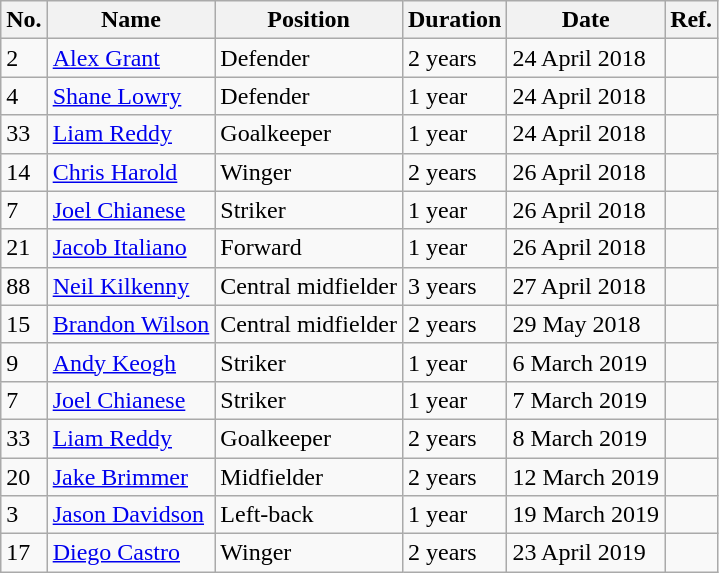<table class="wikitable">
<tr>
<th>No.</th>
<th>Name</th>
<th>Position</th>
<th>Duration</th>
<th>Date</th>
<th>Ref.</th>
</tr>
<tr>
<td>2</td>
<td><a href='#'>Alex Grant</a></td>
<td>Defender</td>
<td>2 years</td>
<td>24 April 2018</td>
<td></td>
</tr>
<tr>
<td>4</td>
<td><a href='#'>Shane Lowry</a></td>
<td>Defender</td>
<td>1 year</td>
<td>24 April 2018</td>
<td></td>
</tr>
<tr>
<td>33</td>
<td><a href='#'>Liam Reddy</a></td>
<td>Goalkeeper</td>
<td>1 year</td>
<td>24 April 2018</td>
<td></td>
</tr>
<tr>
<td>14</td>
<td><a href='#'>Chris Harold</a></td>
<td>Winger</td>
<td>2 years</td>
<td>26 April 2018</td>
<td></td>
</tr>
<tr>
<td>7</td>
<td><a href='#'>Joel Chianese</a></td>
<td>Striker</td>
<td>1 year</td>
<td>26 April 2018</td>
<td></td>
</tr>
<tr>
<td>21</td>
<td><a href='#'>Jacob Italiano</a></td>
<td>Forward</td>
<td>1 year</td>
<td>26 April 2018</td>
<td></td>
</tr>
<tr>
<td>88</td>
<td><a href='#'>Neil Kilkenny</a></td>
<td>Central midfielder</td>
<td>3 years</td>
<td>27 April 2018</td>
<td></td>
</tr>
<tr>
<td>15</td>
<td><a href='#'>Brandon Wilson</a></td>
<td>Central midfielder</td>
<td>2 years</td>
<td>29 May 2018</td>
<td></td>
</tr>
<tr>
<td>9</td>
<td> <a href='#'>Andy Keogh</a></td>
<td>Striker</td>
<td>1 year</td>
<td>6 March 2019</td>
<td></td>
</tr>
<tr>
<td>7</td>
<td><a href='#'>Joel Chianese</a></td>
<td>Striker</td>
<td>1 year</td>
<td>7 March 2019</td>
<td></td>
</tr>
<tr>
<td>33</td>
<td><a href='#'>Liam Reddy</a></td>
<td>Goalkeeper</td>
<td>2 years</td>
<td>8 March 2019</td>
<td></td>
</tr>
<tr>
<td>20</td>
<td><a href='#'>Jake Brimmer</a></td>
<td>Midfielder</td>
<td>2 years</td>
<td>12 March 2019</td>
<td></td>
</tr>
<tr>
<td>3</td>
<td><a href='#'>Jason Davidson</a></td>
<td>Left-back</td>
<td>1 year</td>
<td>19 March 2019</td>
<td></td>
</tr>
<tr>
<td>17</td>
<td> <a href='#'>Diego Castro</a></td>
<td>Winger</td>
<td>2 years</td>
<td>23 April 2019</td>
<td></td>
</tr>
</table>
